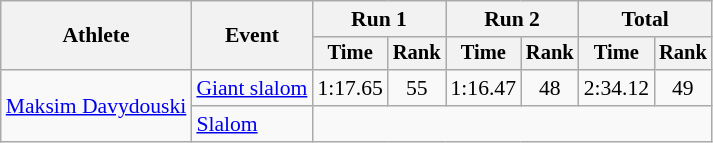<table class="wikitable" style="font-size:90%">
<tr>
<th rowspan=2>Athlete</th>
<th rowspan=2>Event</th>
<th colspan=2>Run 1</th>
<th colspan=2>Run 2</th>
<th colspan=2>Total</th>
</tr>
<tr style="font-size:95%">
<th>Time</th>
<th>Rank</th>
<th>Time</th>
<th>Rank</th>
<th>Time</th>
<th>Rank</th>
</tr>
<tr align=center>
<td align="left" rowspan="2"><a href='#'>Maksim Davydouski</a></td>
<td align="left"><a href='#'>Giant slalom</a></td>
<td>1:17.65</td>
<td>55</td>
<td>1:16.47</td>
<td>48</td>
<td>2:34.12</td>
<td>49</td>
</tr>
<tr align=center>
<td align="left"><a href='#'>Slalom</a></td>
<td colspan=6></td>
</tr>
</table>
